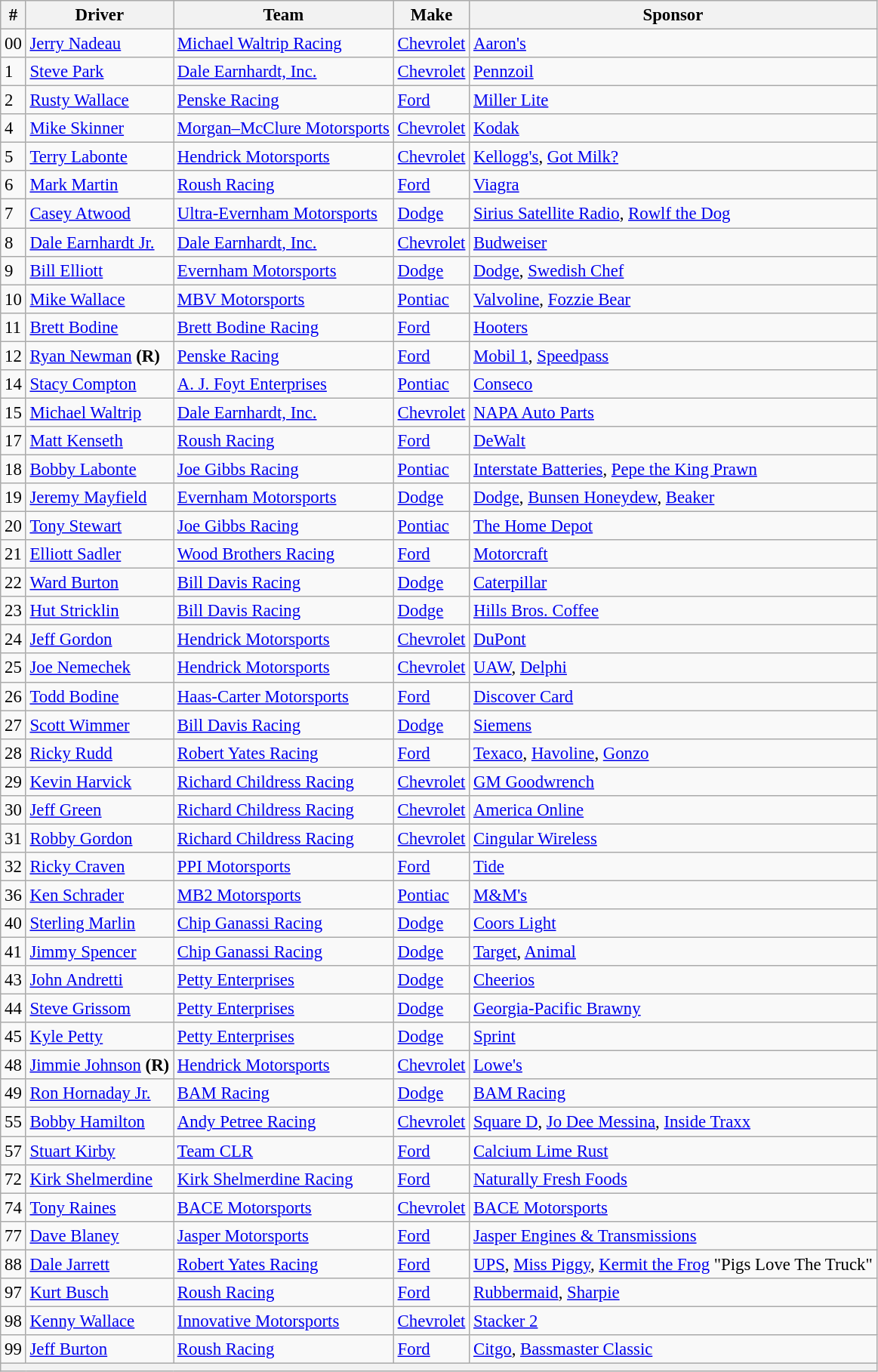<table class="wikitable" style="font-size:95%">
<tr>
<th>#</th>
<th>Driver</th>
<th>Team</th>
<th>Make</th>
<th>Sponsor</th>
</tr>
<tr>
<td>00</td>
<td><a href='#'>Jerry Nadeau</a></td>
<td><a href='#'>Michael Waltrip Racing</a></td>
<td><a href='#'>Chevrolet</a></td>
<td><a href='#'>Aaron's</a></td>
</tr>
<tr>
<td>1</td>
<td><a href='#'>Steve Park</a></td>
<td><a href='#'>Dale Earnhardt, Inc.</a></td>
<td><a href='#'>Chevrolet</a></td>
<td><a href='#'>Pennzoil</a></td>
</tr>
<tr>
<td>2</td>
<td><a href='#'>Rusty Wallace</a></td>
<td><a href='#'>Penske Racing</a></td>
<td><a href='#'>Ford</a></td>
<td><a href='#'>Miller Lite</a></td>
</tr>
<tr>
<td>4</td>
<td><a href='#'>Mike Skinner</a></td>
<td><a href='#'>Morgan–McClure Motorsports</a></td>
<td><a href='#'>Chevrolet</a></td>
<td><a href='#'>Kodak</a></td>
</tr>
<tr>
<td>5</td>
<td><a href='#'>Terry Labonte</a></td>
<td><a href='#'>Hendrick Motorsports</a></td>
<td><a href='#'>Chevrolet</a></td>
<td><a href='#'>Kellogg's</a>, <a href='#'>Got Milk?</a></td>
</tr>
<tr>
<td>6</td>
<td><a href='#'>Mark Martin</a></td>
<td><a href='#'>Roush Racing</a></td>
<td><a href='#'>Ford</a></td>
<td><a href='#'>Viagra</a></td>
</tr>
<tr>
<td>7</td>
<td><a href='#'>Casey Atwood</a></td>
<td><a href='#'>Ultra-Evernham Motorsports</a></td>
<td><a href='#'>Dodge</a></td>
<td><a href='#'>Sirius Satellite Radio</a>, <a href='#'>Rowlf the Dog</a></td>
</tr>
<tr>
<td>8</td>
<td><a href='#'>Dale Earnhardt Jr.</a></td>
<td><a href='#'>Dale Earnhardt, Inc.</a></td>
<td><a href='#'>Chevrolet</a></td>
<td><a href='#'>Budweiser</a></td>
</tr>
<tr>
<td>9</td>
<td><a href='#'>Bill Elliott</a></td>
<td><a href='#'>Evernham Motorsports</a></td>
<td><a href='#'>Dodge</a></td>
<td><a href='#'>Dodge</a>, <a href='#'>Swedish Chef</a></td>
</tr>
<tr>
<td>10</td>
<td><a href='#'>Mike Wallace</a></td>
<td><a href='#'>MBV Motorsports</a></td>
<td><a href='#'>Pontiac</a></td>
<td><a href='#'>Valvoline</a>, <a href='#'>Fozzie Bear</a></td>
</tr>
<tr>
<td>11</td>
<td><a href='#'>Brett Bodine</a></td>
<td><a href='#'>Brett Bodine Racing</a></td>
<td><a href='#'>Ford</a></td>
<td><a href='#'>Hooters</a></td>
</tr>
<tr>
<td>12</td>
<td><a href='#'>Ryan Newman</a> <strong>(R)</strong></td>
<td><a href='#'>Penske Racing</a></td>
<td><a href='#'>Ford</a></td>
<td><a href='#'>Mobil 1</a>, <a href='#'>Speedpass</a></td>
</tr>
<tr>
<td>14</td>
<td><a href='#'>Stacy Compton</a></td>
<td><a href='#'>A. J. Foyt Enterprises</a></td>
<td><a href='#'>Pontiac</a></td>
<td><a href='#'>Conseco</a></td>
</tr>
<tr>
<td>15</td>
<td><a href='#'>Michael Waltrip</a></td>
<td><a href='#'>Dale Earnhardt, Inc.</a></td>
<td><a href='#'>Chevrolet</a></td>
<td><a href='#'>NAPA Auto Parts</a></td>
</tr>
<tr>
<td>17</td>
<td><a href='#'>Matt Kenseth</a></td>
<td><a href='#'>Roush Racing</a></td>
<td><a href='#'>Ford</a></td>
<td><a href='#'>DeWalt</a></td>
</tr>
<tr>
<td>18</td>
<td><a href='#'>Bobby Labonte</a></td>
<td><a href='#'>Joe Gibbs Racing</a></td>
<td><a href='#'>Pontiac</a></td>
<td><a href='#'>Interstate Batteries</a>, <a href='#'>Pepe the King Prawn</a></td>
</tr>
<tr>
<td>19</td>
<td><a href='#'>Jeremy Mayfield</a></td>
<td><a href='#'>Evernham Motorsports</a></td>
<td><a href='#'>Dodge</a></td>
<td><a href='#'>Dodge</a>, <a href='#'>Bunsen Honeydew</a>, <a href='#'>Beaker</a></td>
</tr>
<tr>
<td>20</td>
<td><a href='#'>Tony Stewart</a></td>
<td><a href='#'>Joe Gibbs Racing</a></td>
<td><a href='#'>Pontiac</a></td>
<td><a href='#'>The Home Depot</a></td>
</tr>
<tr>
<td>21</td>
<td><a href='#'>Elliott Sadler</a></td>
<td><a href='#'>Wood Brothers Racing</a></td>
<td><a href='#'>Ford</a></td>
<td><a href='#'>Motorcraft</a></td>
</tr>
<tr>
<td>22</td>
<td><a href='#'>Ward Burton</a></td>
<td><a href='#'>Bill Davis Racing</a></td>
<td><a href='#'>Dodge</a></td>
<td><a href='#'>Caterpillar</a></td>
</tr>
<tr>
<td>23</td>
<td><a href='#'>Hut Stricklin</a></td>
<td><a href='#'>Bill Davis Racing</a></td>
<td><a href='#'>Dodge</a></td>
<td><a href='#'>Hills Bros. Coffee</a></td>
</tr>
<tr>
<td>24</td>
<td><a href='#'>Jeff Gordon</a></td>
<td><a href='#'>Hendrick Motorsports</a></td>
<td><a href='#'>Chevrolet</a></td>
<td><a href='#'>DuPont</a></td>
</tr>
<tr>
<td>25</td>
<td><a href='#'>Joe Nemechek</a></td>
<td><a href='#'>Hendrick Motorsports</a></td>
<td><a href='#'>Chevrolet</a></td>
<td><a href='#'>UAW</a>, <a href='#'>Delphi</a></td>
</tr>
<tr>
<td>26</td>
<td><a href='#'>Todd Bodine</a></td>
<td><a href='#'>Haas-Carter Motorsports</a></td>
<td><a href='#'>Ford</a></td>
<td><a href='#'>Discover Card</a></td>
</tr>
<tr>
<td>27</td>
<td><a href='#'>Scott Wimmer</a></td>
<td><a href='#'>Bill Davis Racing</a></td>
<td><a href='#'>Dodge</a></td>
<td><a href='#'>Siemens</a></td>
</tr>
<tr>
<td>28</td>
<td><a href='#'>Ricky Rudd</a></td>
<td><a href='#'>Robert Yates Racing</a></td>
<td><a href='#'>Ford</a></td>
<td><a href='#'>Texaco</a>, <a href='#'>Havoline</a>, <a href='#'>Gonzo</a></td>
</tr>
<tr>
<td>29</td>
<td><a href='#'>Kevin Harvick</a></td>
<td><a href='#'>Richard Childress Racing</a></td>
<td><a href='#'>Chevrolet</a></td>
<td><a href='#'>GM Goodwrench</a></td>
</tr>
<tr>
<td>30</td>
<td><a href='#'>Jeff Green</a></td>
<td><a href='#'>Richard Childress Racing</a></td>
<td><a href='#'>Chevrolet</a></td>
<td><a href='#'>America Online</a></td>
</tr>
<tr>
<td>31</td>
<td><a href='#'>Robby Gordon</a></td>
<td><a href='#'>Richard Childress Racing</a></td>
<td><a href='#'>Chevrolet</a></td>
<td><a href='#'>Cingular Wireless</a></td>
</tr>
<tr>
<td>32</td>
<td><a href='#'>Ricky Craven</a></td>
<td><a href='#'>PPI Motorsports</a></td>
<td><a href='#'>Ford</a></td>
<td><a href='#'>Tide</a></td>
</tr>
<tr>
<td>36</td>
<td><a href='#'>Ken Schrader</a></td>
<td><a href='#'>MB2 Motorsports</a></td>
<td><a href='#'>Pontiac</a></td>
<td><a href='#'>M&M's</a></td>
</tr>
<tr>
<td>40</td>
<td><a href='#'>Sterling Marlin</a></td>
<td><a href='#'>Chip Ganassi Racing</a></td>
<td><a href='#'>Dodge</a></td>
<td><a href='#'>Coors Light</a></td>
</tr>
<tr>
<td>41</td>
<td><a href='#'>Jimmy Spencer</a></td>
<td><a href='#'>Chip Ganassi Racing</a></td>
<td><a href='#'>Dodge</a></td>
<td><a href='#'>Target</a>, <a href='#'>Animal</a></td>
</tr>
<tr>
<td>43</td>
<td><a href='#'>John Andretti</a></td>
<td><a href='#'>Petty Enterprises</a></td>
<td><a href='#'>Dodge</a></td>
<td><a href='#'>Cheerios</a></td>
</tr>
<tr>
<td>44</td>
<td><a href='#'>Steve Grissom</a></td>
<td><a href='#'>Petty Enterprises</a></td>
<td><a href='#'>Dodge</a></td>
<td><a href='#'>Georgia-Pacific Brawny</a></td>
</tr>
<tr>
<td>45</td>
<td><a href='#'>Kyle Petty</a></td>
<td><a href='#'>Petty Enterprises</a></td>
<td><a href='#'>Dodge</a></td>
<td><a href='#'>Sprint</a></td>
</tr>
<tr>
<td>48</td>
<td><a href='#'>Jimmie Johnson</a> <strong>(R)</strong></td>
<td><a href='#'>Hendrick Motorsports</a></td>
<td><a href='#'>Chevrolet</a></td>
<td><a href='#'>Lowe's</a></td>
</tr>
<tr>
<td>49</td>
<td><a href='#'>Ron Hornaday Jr.</a></td>
<td><a href='#'>BAM Racing</a></td>
<td><a href='#'>Dodge</a></td>
<td><a href='#'>BAM Racing</a></td>
</tr>
<tr>
<td>55</td>
<td><a href='#'>Bobby Hamilton</a></td>
<td><a href='#'>Andy Petree Racing</a></td>
<td><a href='#'>Chevrolet</a></td>
<td><a href='#'>Square D</a>, <a href='#'>Jo Dee Messina</a>, <a href='#'>Inside Traxx</a></td>
</tr>
<tr>
<td>57</td>
<td><a href='#'>Stuart Kirby</a></td>
<td><a href='#'>Team CLR</a></td>
<td><a href='#'>Ford</a></td>
<td><a href='#'>Calcium Lime Rust</a></td>
</tr>
<tr>
<td>72</td>
<td><a href='#'>Kirk Shelmerdine</a></td>
<td><a href='#'>Kirk Shelmerdine Racing</a></td>
<td><a href='#'>Ford</a></td>
<td><a href='#'>Naturally Fresh Foods</a></td>
</tr>
<tr>
<td>74</td>
<td><a href='#'>Tony Raines</a></td>
<td><a href='#'>BACE Motorsports</a></td>
<td><a href='#'>Chevrolet</a></td>
<td><a href='#'>BACE Motorsports</a></td>
</tr>
<tr>
<td>77</td>
<td><a href='#'>Dave Blaney</a></td>
<td><a href='#'>Jasper Motorsports</a></td>
<td><a href='#'>Ford</a></td>
<td><a href='#'>Jasper Engines & Transmissions</a></td>
</tr>
<tr>
<td>88</td>
<td><a href='#'>Dale Jarrett</a></td>
<td><a href='#'>Robert Yates Racing</a></td>
<td><a href='#'>Ford</a></td>
<td><a href='#'>UPS</a>, <a href='#'>Miss Piggy</a>, <a href='#'>Kermit the Frog</a> "Pigs Love The Truck"</td>
</tr>
<tr>
<td>97</td>
<td><a href='#'>Kurt Busch</a></td>
<td><a href='#'>Roush Racing</a></td>
<td><a href='#'>Ford</a></td>
<td><a href='#'>Rubbermaid</a>, <a href='#'>Sharpie</a></td>
</tr>
<tr>
<td>98</td>
<td><a href='#'>Kenny Wallace</a></td>
<td><a href='#'>Innovative Motorsports</a></td>
<td><a href='#'>Chevrolet</a></td>
<td><a href='#'>Stacker 2</a></td>
</tr>
<tr>
<td>99</td>
<td><a href='#'>Jeff Burton</a></td>
<td><a href='#'>Roush Racing</a></td>
<td><a href='#'>Ford</a></td>
<td><a href='#'>Citgo</a>, <a href='#'>Bassmaster Classic</a></td>
</tr>
<tr>
<th colspan="5"></th>
</tr>
</table>
